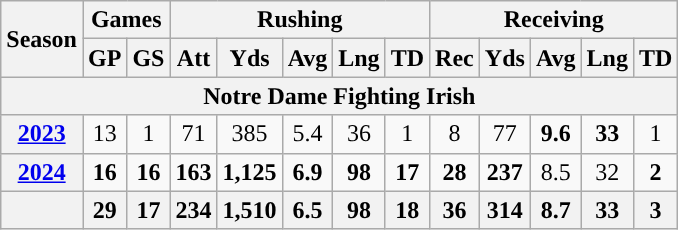<table class="wikitable" style="text-align:center;">
<tr>
<th rowspan="2">Season</th>
<th colspan="2">Games</th>
<th colspan="5">Rushing</th>
<th colspan="5">Receiving</th>
</tr>
<tr>
<th>GP</th>
<th>GS</th>
<th>Att</th>
<th>Yds</th>
<th>Avg</th>
<th>Lng</th>
<th>TD</th>
<th>Rec</th>
<th>Yds</th>
<th>Avg</th>
<th>Lng</th>
<th>TD</th>
</tr>
<tr>
<th colspan="16">Notre Dame Fighting Irish</th>
</tr>
<tr>
<th><a href='#'>2023</a></th>
<td>13</td>
<td>1</td>
<td>71</td>
<td>385</td>
<td>5.4</td>
<td>36</td>
<td>1</td>
<td>8</td>
<td>77</td>
<td><strong>9.6</strong></td>
<td><strong>33</strong></td>
<td>1</td>
</tr>
<tr>
<th><a href='#'>2024</a></th>
<td><strong>16</strong></td>
<td><strong>16</strong></td>
<td><strong>163</strong></td>
<td><strong>1,125</strong></td>
<td><strong>6.9</strong></td>
<td><strong>98</strong></td>
<td><strong>17</strong></td>
<td><strong>28</strong></td>
<td><strong>237</strong></td>
<td>8.5</td>
<td>32</td>
<td><strong>2</strong></td>
</tr>
<tr>
<th></th>
<th>29</th>
<th>17</th>
<th>234</th>
<th>1,510</th>
<th>6.5</th>
<th>98</th>
<th>18</th>
<th>36</th>
<th>314</th>
<th>8.7</th>
<th>33</th>
<th>3</th>
</tr>
</table>
